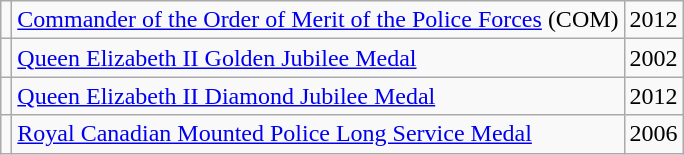<table class="wikitable">
<tr>
<td></td>
<td><a href='#'>Commander of the Order of Merit of the Police Forces</a> (COM)</td>
<td>2012</td>
</tr>
<tr>
<td></td>
<td><a href='#'>Queen Elizabeth II Golden Jubilee Medal</a></td>
<td>2002</td>
</tr>
<tr>
<td></td>
<td><a href='#'>Queen Elizabeth II Diamond Jubilee Medal</a></td>
<td>2012</td>
</tr>
<tr>
<td></td>
<td><a href='#'>Royal Canadian Mounted Police Long Service Medal</a></td>
<td>2006</td>
</tr>
</table>
